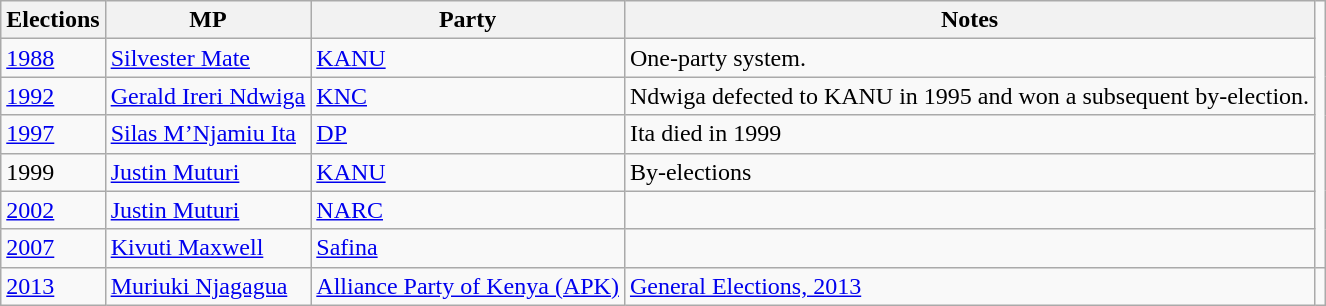<table class="wikitable">
<tr>
<th>Elections</th>
<th>MP </th>
<th>Party</th>
<th>Notes</th>
</tr>
<tr>
<td><a href='#'>1988</a></td>
<td><a href='#'>Silvester Mate</a></td>
<td><a href='#'>KANU</a></td>
<td>One-party system.</td>
</tr>
<tr>
<td><a href='#'>1992</a></td>
<td><a href='#'>Gerald Ireri Ndwiga</a></td>
<td><a href='#'>KNC</a></td>
<td>Ndwiga defected to KANU in 1995 and won a subsequent by-election.</td>
</tr>
<tr>
<td><a href='#'>1997</a></td>
<td><a href='#'>Silas M’Njamiu Ita</a></td>
<td><a href='#'>DP</a></td>
<td>Ita died in 1999 </td>
</tr>
<tr>
<td>1999</td>
<td><a href='#'>Justin Muturi</a></td>
<td><a href='#'>KANU</a></td>
<td>By-elections</td>
</tr>
<tr>
<td><a href='#'>2002</a></td>
<td><a href='#'>Justin Muturi</a></td>
<td><a href='#'>NARC</a></td>
<td></td>
</tr>
<tr>
<td><a href='#'>2007</a></td>
<td><a href='#'>Kivuti Maxwell</a></td>
<td><a href='#'>Safina</a></td>
<td></td>
</tr>
<tr>
<td><a href='#'>2013</a></td>
<td><a href='#'>Muriuki Njagagua</a></td>
<td><a href='#'>Alliance Party of Kenya (APK)</a></td>
<td><a href='#'>General Elections, 2013</a></td>
<td></td>
</tr>
</table>
